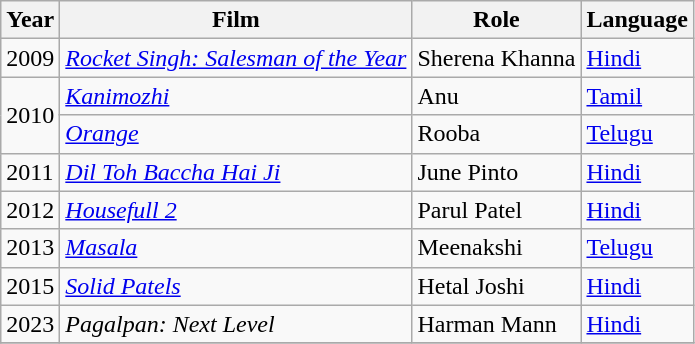<table class="wikitable sortable">
<tr>
<th>Year</th>
<th>Film</th>
<th>Role</th>
<th>Language</th>
</tr>
<tr>
<td>2009</td>
<td><em><a href='#'>Rocket Singh: Salesman of the Year</a></em></td>
<td>Sherena Khanna</td>
<td><a href='#'>Hindi</a></td>
</tr>
<tr>
<td rowspan="2">2010</td>
<td><em><a href='#'>Kanimozhi</a></em></td>
<td>Anu</td>
<td><a href='#'>Tamil</a></td>
</tr>
<tr>
<td><em><a href='#'>Orange</a></em></td>
<td>Rooba</td>
<td><a href='#'>Telugu</a></td>
</tr>
<tr>
<td>2011</td>
<td><em><a href='#'>Dil Toh Baccha Hai Ji</a></em></td>
<td>June Pinto</td>
<td><a href='#'>Hindi</a></td>
</tr>
<tr>
<td>2012</td>
<td><em><a href='#'>Housefull 2</a></em></td>
<td>Parul Patel</td>
<td><a href='#'>Hindi</a></td>
</tr>
<tr>
<td>2013</td>
<td><em><a href='#'>Masala</a></em></td>
<td>Meenakshi</td>
<td><a href='#'>Telugu</a></td>
</tr>
<tr>
<td>2015</td>
<td><em><a href='#'>Solid Patels</a></em></td>
<td>Hetal Joshi</td>
<td><a href='#'>Hindi</a></td>
</tr>
<tr>
<td>2023</td>
<td><em>Pagalpan: Next Level</em></td>
<td>Harman Mann</td>
<td><a href='#'>Hindi</a></td>
</tr>
<tr>
</tr>
</table>
